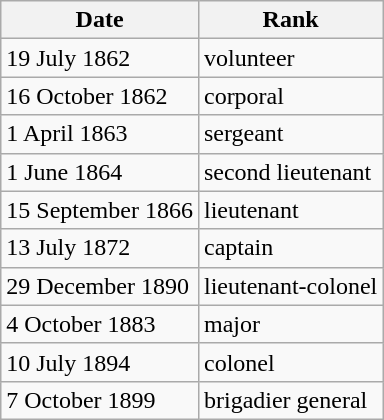<table class="wikitable sortable static-row-numbers">
<tr>
<th>Date</th>
<th>Rank</th>
</tr>
<tr>
<td>19 July 1862</td>
<td>volunteer</td>
</tr>
<tr>
<td>16 October 1862</td>
<td>corporal</td>
</tr>
<tr>
<td>1 April 1863</td>
<td>sergeant</td>
</tr>
<tr>
<td>1 June 1864</td>
<td>second lieutenant</td>
</tr>
<tr>
<td>15 September 1866</td>
<td>lieutenant</td>
</tr>
<tr>
<td>13 July 1872</td>
<td>captain</td>
</tr>
<tr>
<td>29 December 1890</td>
<td>lieutenant-colonel</td>
</tr>
<tr>
<td>4 October 1883</td>
<td>major</td>
</tr>
<tr>
<td>10 July 1894</td>
<td>colonel</td>
</tr>
<tr>
<td>7 October 1899</td>
<td>brigadier general</td>
</tr>
</table>
